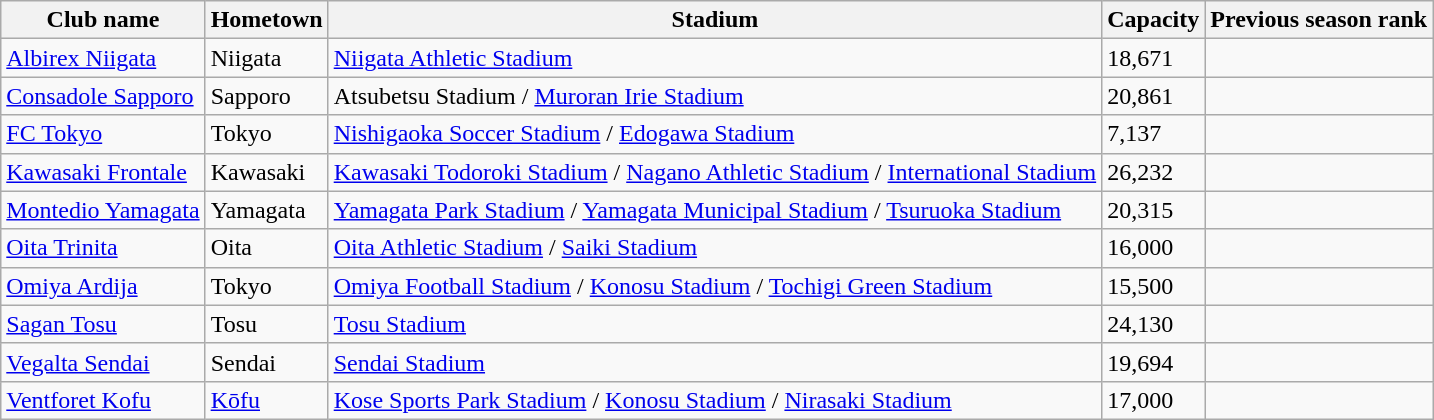<table class="wikitable sortable">
<tr>
<th>Club name</th>
<th>Hometown</th>
<th>Stadium</th>
<th>Capacity</th>
<th>Previous season rank</th>
</tr>
<tr>
<td><a href='#'>Albirex Niigata</a></td>
<td>Niigata</td>
<td><a href='#'>Niigata Athletic Stadium</a></td>
<td>18,671</td>
<td></td>
</tr>
<tr>
<td><a href='#'>Consadole Sapporo</a></td>
<td>Sapporo</td>
<td>Atsubetsu Stadium / <a href='#'>Muroran Irie Stadium</a></td>
<td>20,861</td>
<td></td>
</tr>
<tr>
<td><a href='#'>FC Tokyo</a></td>
<td>Tokyo</td>
<td><a href='#'>Nishigaoka Soccer Stadium</a> / <a href='#'>Edogawa Stadium </a></td>
<td>7,137</td>
<td></td>
</tr>
<tr>
<td><a href='#'>Kawasaki Frontale</a></td>
<td>Kawasaki</td>
<td><a href='#'>Kawasaki Todoroki Stadium</a> / <a href='#'>Nagano Athletic Stadium</a> / <a href='#'>International Stadium</a></td>
<td>26,232</td>
<td></td>
</tr>
<tr>
<td><a href='#'>Montedio Yamagata</a></td>
<td>Yamagata</td>
<td><a href='#'>Yamagata Park Stadium</a> / <a href='#'>Yamagata Municipal Stadium</a> / <a href='#'>Tsuruoka Stadium</a></td>
<td>20,315</td>
<td></td>
</tr>
<tr>
<td><a href='#'>Oita Trinita</a></td>
<td>Oita</td>
<td><a href='#'>Oita Athletic Stadium</a> / <a href='#'>Saiki Stadium</a></td>
<td>16,000</td>
<td></td>
</tr>
<tr>
<td><a href='#'>Omiya Ardija</a></td>
<td>Tokyo</td>
<td><a href='#'>Omiya Football Stadium</a> / <a href='#'>Konosu Stadium</a> / <a href='#'>Tochigi Green Stadium</a></td>
<td>15,500</td>
<td></td>
</tr>
<tr>
<td><a href='#'>Sagan Tosu</a></td>
<td>Tosu</td>
<td><a href='#'>Tosu Stadium</a></td>
<td>24,130</td>
<td></td>
</tr>
<tr>
<td><a href='#'>Vegalta Sendai</a></td>
<td>Sendai</td>
<td><a href='#'>Sendai Stadium</a></td>
<td>19,694</td>
<td></td>
</tr>
<tr>
<td><a href='#'>Ventforet Kofu</a></td>
<td><a href='#'>Kōfu</a></td>
<td><a href='#'>Kose Sports Park Stadium</a> / <a href='#'>Konosu Stadium</a> / <a href='#'>Nirasaki Stadium</a></td>
<td>17,000</td>
<td></td>
</tr>
</table>
